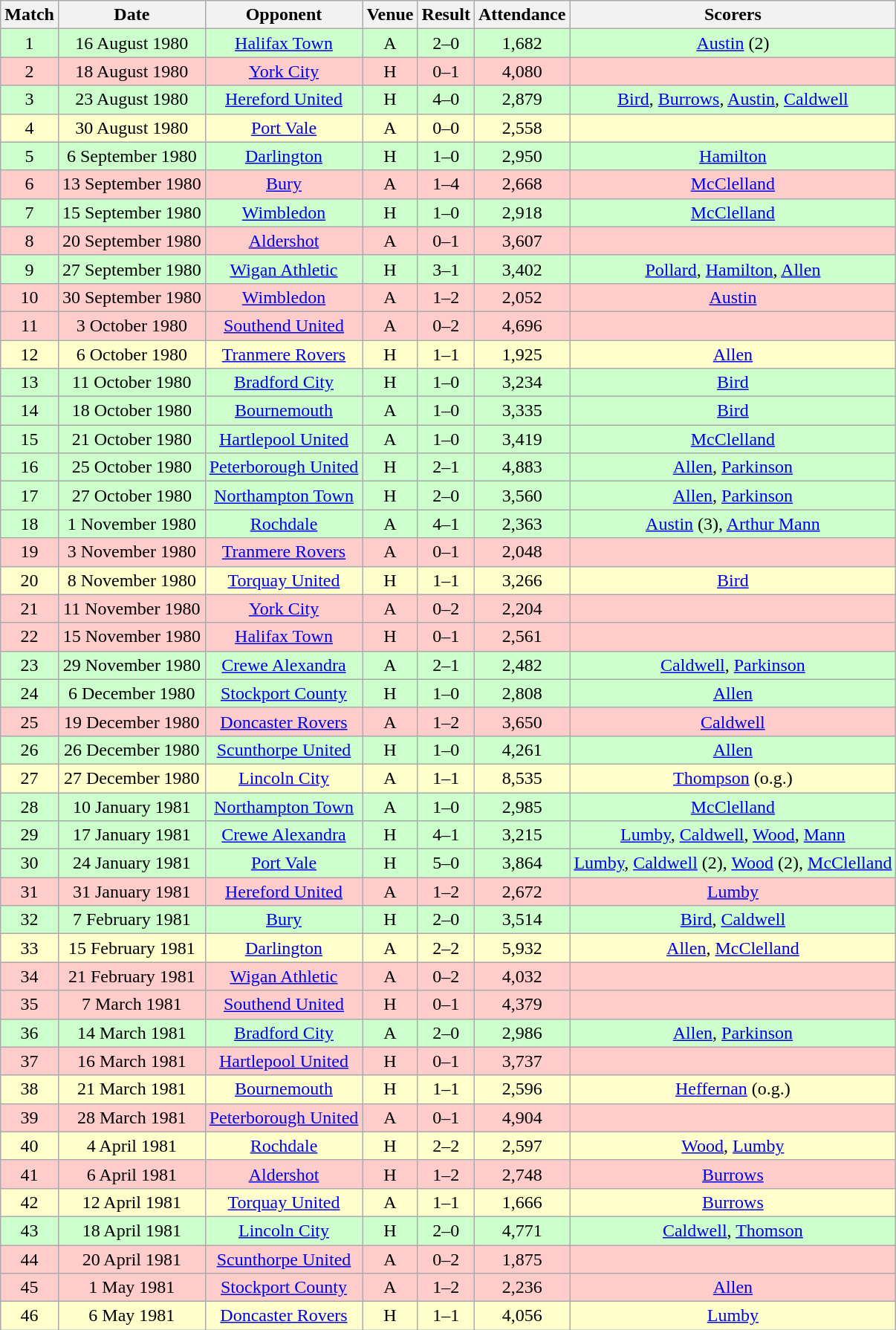<table class="wikitable" style="font-size:100%; text-align:center">
<tr>
<th>Match</th>
<th>Date</th>
<th>Opponent</th>
<th>Venue</th>
<th>Result</th>
<th>Attendance</th>
<th>Scorers</th>
</tr>
<tr style="background: #CCFFCC;">
<td>1</td>
<td>16 August 1980</td>
<td><a href='#'>Halifax Town</a></td>
<td>A</td>
<td>2–0</td>
<td>1,682</td>
<td><a href='#'>Austin</a> (2)</td>
</tr>
<tr style="background: #FFCCCC;">
<td>2</td>
<td>18 August 1980</td>
<td><a href='#'>York City</a></td>
<td>H</td>
<td>0–1</td>
<td>4,080</td>
<td></td>
</tr>
<tr style="background: #CCFFCC;">
<td>3</td>
<td>23 August 1980</td>
<td><a href='#'>Hereford United</a></td>
<td>H</td>
<td>4–0</td>
<td>2,879</td>
<td><a href='#'>Bird</a>, <a href='#'>Burrows</a>, <a href='#'>Austin</a>, <a href='#'>Caldwell</a></td>
</tr>
<tr style="background: #FFFFCC;">
<td>4</td>
<td>30 August 1980</td>
<td><a href='#'>Port Vale</a></td>
<td>A</td>
<td>0–0</td>
<td>2,558</td>
<td></td>
</tr>
<tr style="background: #CCFFCC;">
<td>5</td>
<td>6 September 1980</td>
<td><a href='#'>Darlington</a></td>
<td>H</td>
<td>1–0</td>
<td>2,950</td>
<td><a href='#'>Hamilton</a></td>
</tr>
<tr style="background: #FFCCCC;">
<td>6</td>
<td>13 September 1980</td>
<td><a href='#'>Bury</a></td>
<td>A</td>
<td>1–4</td>
<td>2,668</td>
<td><a href='#'>McClelland</a></td>
</tr>
<tr style="background: #CCFFCC;">
<td>7</td>
<td>15 September 1980</td>
<td><a href='#'>Wimbledon</a></td>
<td>H</td>
<td>1–0</td>
<td>2,918</td>
<td><a href='#'>McClelland</a></td>
</tr>
<tr style="background: #FFCCCC;">
<td>8</td>
<td>20 September 1980</td>
<td><a href='#'>Aldershot</a></td>
<td>A</td>
<td>0–1</td>
<td>3,607</td>
<td></td>
</tr>
<tr style="background: #CCFFCC;">
<td>9</td>
<td>27 September 1980</td>
<td><a href='#'>Wigan Athletic</a></td>
<td>H</td>
<td>3–1</td>
<td>3,402</td>
<td><a href='#'>Pollard</a>, <a href='#'>Hamilton</a>, <a href='#'>Allen</a></td>
</tr>
<tr style="background: #FFCCCC;">
<td>10</td>
<td>30 September 1980</td>
<td><a href='#'>Wimbledon</a></td>
<td>A</td>
<td>1–2</td>
<td>2,052</td>
<td><a href='#'>Austin</a></td>
</tr>
<tr style="background: #FFCCCC;">
<td>11</td>
<td>3 October 1980</td>
<td><a href='#'>Southend United</a></td>
<td>A</td>
<td>0–2</td>
<td>4,696</td>
<td></td>
</tr>
<tr style="background: #FFFFCC;">
<td>12</td>
<td>6 October 1980</td>
<td><a href='#'>Tranmere Rovers</a></td>
<td>H</td>
<td>1–1</td>
<td>1,925</td>
<td><a href='#'>Allen</a></td>
</tr>
<tr style="background: #CCFFCC;">
<td>13</td>
<td>11 October 1980</td>
<td><a href='#'>Bradford City</a></td>
<td>H</td>
<td>1–0</td>
<td>3,234</td>
<td><a href='#'>Bird</a></td>
</tr>
<tr style="background: #CCFFCC;">
<td>14</td>
<td>18 October 1980</td>
<td><a href='#'>Bournemouth</a></td>
<td>A</td>
<td>1–0</td>
<td>3,335</td>
<td><a href='#'>Bird</a></td>
</tr>
<tr style="background: #CCFFCC;">
<td>15</td>
<td>21 October 1980</td>
<td><a href='#'>Hartlepool United</a></td>
<td>A</td>
<td>1–0</td>
<td>3,419</td>
<td><a href='#'>McClelland</a></td>
</tr>
<tr style="background: #CCFFCC;">
<td>16</td>
<td>25 October 1980</td>
<td><a href='#'>Peterborough United</a></td>
<td>H</td>
<td>2–1</td>
<td>4,883</td>
<td><a href='#'>Allen</a>, <a href='#'>Parkinson</a></td>
</tr>
<tr style="background: #CCFFCC;">
<td>17</td>
<td>27 October 1980</td>
<td><a href='#'>Northampton Town</a></td>
<td>H</td>
<td>2–0</td>
<td>3,560</td>
<td><a href='#'>Allen</a>, <a href='#'>Parkinson</a></td>
</tr>
<tr style="background: #CCFFCC;">
<td>18</td>
<td>1 November 1980</td>
<td><a href='#'>Rochdale</a></td>
<td>A</td>
<td>4–1</td>
<td>2,363</td>
<td><a href='#'>Austin</a> (3), <a href='#'>Arthur Mann</a></td>
</tr>
<tr style="background: #FFCCCC;">
<td>19</td>
<td>3 November 1980</td>
<td><a href='#'>Tranmere Rovers</a></td>
<td>A</td>
<td>0–1</td>
<td>2,048</td>
<td></td>
</tr>
<tr style="background: #FFFFCC;">
<td>20</td>
<td>8 November 1980</td>
<td><a href='#'>Torquay United</a></td>
<td>H</td>
<td>1–1</td>
<td>3,266</td>
<td><a href='#'>Bird</a></td>
</tr>
<tr style="background: #FFCCCC;">
<td>21</td>
<td>11 November 1980</td>
<td><a href='#'>York City</a></td>
<td>A</td>
<td>0–2</td>
<td>2,204</td>
<td></td>
</tr>
<tr style="background: #FFCCCC;">
<td>22</td>
<td>15 November 1980</td>
<td><a href='#'>Halifax Town</a></td>
<td>H</td>
<td>0–1</td>
<td>2,561</td>
<td></td>
</tr>
<tr style="background: #CCFFCC;">
<td>23</td>
<td>29 November 1980</td>
<td><a href='#'>Crewe Alexandra</a></td>
<td>A</td>
<td>2–1</td>
<td>2,482</td>
<td><a href='#'>Caldwell</a>, <a href='#'>Parkinson</a></td>
</tr>
<tr style="background: #CCFFCC;">
<td>24</td>
<td>6 December 1980</td>
<td><a href='#'>Stockport County</a></td>
<td>H</td>
<td>1–0</td>
<td>2,808</td>
<td><a href='#'>Allen</a></td>
</tr>
<tr style="background: #FFCCCC;">
<td>25</td>
<td>19 December 1980</td>
<td><a href='#'>Doncaster Rovers</a></td>
<td>A</td>
<td>1–2</td>
<td>3,650</td>
<td><a href='#'>Caldwell</a></td>
</tr>
<tr style="background: #CCFFCC;">
<td>26</td>
<td>26 December 1980</td>
<td><a href='#'>Scunthorpe United</a></td>
<td>H</td>
<td>1–0</td>
<td>4,261</td>
<td><a href='#'>Allen</a></td>
</tr>
<tr style="background: #FFFFCC;">
<td>27</td>
<td>27 December 1980</td>
<td><a href='#'>Lincoln City</a></td>
<td>A</td>
<td>1–1</td>
<td>8,535</td>
<td><a href='#'>Thompson</a> (o.g.)</td>
</tr>
<tr style="background: #CCFFCC;">
<td>28</td>
<td>10 January 1981</td>
<td><a href='#'>Northampton Town</a></td>
<td>A</td>
<td>1–0</td>
<td>2,985</td>
<td><a href='#'>McClelland</a></td>
</tr>
<tr style="background: #CCFFCC;">
<td>29</td>
<td>17 January 1981</td>
<td><a href='#'>Crewe Alexandra</a></td>
<td>H</td>
<td>4–1</td>
<td>3,215</td>
<td><a href='#'>Lumby</a>, <a href='#'>Caldwell</a>, <a href='#'>Wood</a>, <a href='#'>Mann</a></td>
</tr>
<tr style="background: #CCFFCC;">
<td>30</td>
<td>24 January 1981</td>
<td><a href='#'>Port Vale</a></td>
<td>H</td>
<td>5–0</td>
<td>3,864</td>
<td><a href='#'>Lumby</a>, <a href='#'>Caldwell</a> (2), <a href='#'>Wood</a> (2), <a href='#'>McClelland</a></td>
</tr>
<tr style="background: #FFCCCC;">
<td>31</td>
<td>31 January 1981</td>
<td><a href='#'>Hereford United</a></td>
<td>A</td>
<td>1–2</td>
<td>2,672</td>
<td><a href='#'>Lumby</a></td>
</tr>
<tr style="background: #CCFFCC;">
<td>32</td>
<td>7 February 1981</td>
<td><a href='#'>Bury</a></td>
<td>H</td>
<td>2–0</td>
<td>3,514</td>
<td><a href='#'>Bird</a>, <a href='#'>Caldwell</a></td>
</tr>
<tr style="background: #FFFFCC;">
<td>33</td>
<td>15 February 1981</td>
<td><a href='#'>Darlington</a></td>
<td>A</td>
<td>2–2</td>
<td>5,932</td>
<td><a href='#'>Allen</a>, <a href='#'>McClelland</a></td>
</tr>
<tr style="background: #FFCCCC;">
<td>34</td>
<td>21 February 1981</td>
<td><a href='#'>Wigan Athletic</a></td>
<td>A</td>
<td>0–2</td>
<td>4,032</td>
<td></td>
</tr>
<tr style="background: #FFCCCC;">
<td>35</td>
<td>7 March 1981</td>
<td><a href='#'>Southend United</a></td>
<td>H</td>
<td>0–1</td>
<td>4,379</td>
<td></td>
</tr>
<tr style="background: #CCFFCC;">
<td>36</td>
<td>14 March 1981</td>
<td><a href='#'>Bradford City</a></td>
<td>A</td>
<td>2–0</td>
<td>2,986</td>
<td><a href='#'>Allen</a>, <a href='#'>Parkinson</a></td>
</tr>
<tr style="background: #FFCCCC;">
<td>37</td>
<td>16 March 1981</td>
<td><a href='#'>Hartlepool United</a></td>
<td>H</td>
<td>0–1</td>
<td>3,737</td>
<td></td>
</tr>
<tr style="background: #FFFFCC;">
<td>38</td>
<td>21 March 1981</td>
<td><a href='#'>Bournemouth</a></td>
<td>H</td>
<td>1–1</td>
<td>2,596</td>
<td><a href='#'>Heffernan</a> (o.g.)</td>
</tr>
<tr style="background: #FFCCCC;">
<td>39</td>
<td>28 March 1981</td>
<td><a href='#'>Peterborough United</a></td>
<td>A</td>
<td>0–1</td>
<td>4,904</td>
<td></td>
</tr>
<tr style="background: #FFFFCC;">
<td>40</td>
<td>4 April 1981</td>
<td><a href='#'>Rochdale</a></td>
<td>H</td>
<td>2–2</td>
<td>2,597</td>
<td><a href='#'>Wood</a>, <a href='#'>Lumby</a></td>
</tr>
<tr style="background: #FFCCCC;">
<td>41</td>
<td>6 April 1981</td>
<td><a href='#'>Aldershot</a></td>
<td>H</td>
<td>1–2</td>
<td>2,748</td>
<td><a href='#'>Burrows</a></td>
</tr>
<tr style="background: #FFFFCC;">
<td>42</td>
<td>12 April 1981</td>
<td><a href='#'>Torquay United</a></td>
<td>A</td>
<td>1–1</td>
<td>1,666</td>
<td><a href='#'>Burrows</a></td>
</tr>
<tr style="background: #CCFFCC;">
<td>43</td>
<td>18 April 1981</td>
<td><a href='#'>Lincoln City</a></td>
<td>H</td>
<td>2–0</td>
<td>4,771</td>
<td><a href='#'>Caldwell</a>, <a href='#'>Thomson</a></td>
</tr>
<tr style="background: #FFCCCC;">
<td>44</td>
<td>20 April 1981</td>
<td><a href='#'>Scunthorpe United</a></td>
<td>A</td>
<td>0–2</td>
<td>1,875</td>
<td></td>
</tr>
<tr style="background: #FFCCCC;">
<td>45</td>
<td>1 May 1981</td>
<td><a href='#'>Stockport County</a></td>
<td>A</td>
<td>1–2</td>
<td>2,236</td>
<td><a href='#'>Allen</a></td>
</tr>
<tr style="background: #FFFFCC;">
<td>46</td>
<td>6 May 1981</td>
<td><a href='#'>Doncaster Rovers</a></td>
<td>H</td>
<td>1–1</td>
<td>4,056</td>
<td><a href='#'>Lumby</a></td>
</tr>
</table>
